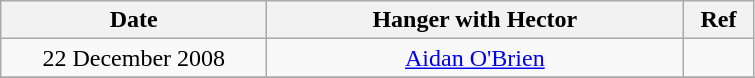<table class="wikitable">
<tr>
<th width="170" rowspan="1">Date</th>
<th width="270" rowspan="1">Hanger with Hector</th>
<th width="40" rowspan="1">Ref</th>
</tr>
<tr>
<td align="center">22 December 2008</td>
<td align="center"><a href='#'>Aidan O'Brien</a></td>
<td align="center"></td>
</tr>
<tr>
</tr>
</table>
